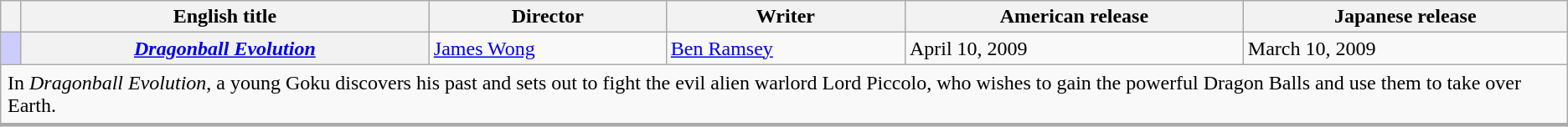<table class="wikitable plainrowheaders">
<tr>
<th></th>
<th>English title</th>
<th>Director</th>
<th>Writer</th>
<th>American release</th>
<th>Japanese release</th>
</tr>
<tr>
<td scope=row style="text-align:center; background-color:#ccccff;"></td>
<th scope="row"><em><a href='#'>Dragonball Evolution</a></em></th>
<td><a href='#'>James Wong</a></td>
<td><a href='#'>Ben Ramsey</a></td>
<td>April 10, 2009</td>
<td>March 10, 2009</td>
</tr>
<tr>
<td colspan="6" style="border-bottom-width:3px; padding:5px;">In <em>Dragonball Evolution</em>, a young Goku discovers his past and sets out to fight the evil alien warlord Lord Piccolo, who wishes to gain the powerful Dragon Balls and use them to take over Earth.</td>
</tr>
</table>
